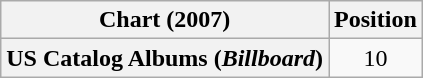<table class="wikitable sortable plainrowheaders" style="text-align:center">
<tr>
<th scope="col">Chart (2007)</th>
<th scope="col">Position</th>
</tr>
<tr>
<th scope="row">US Catalog Albums (<em>Billboard</em>)</th>
<td>10</td>
</tr>
</table>
